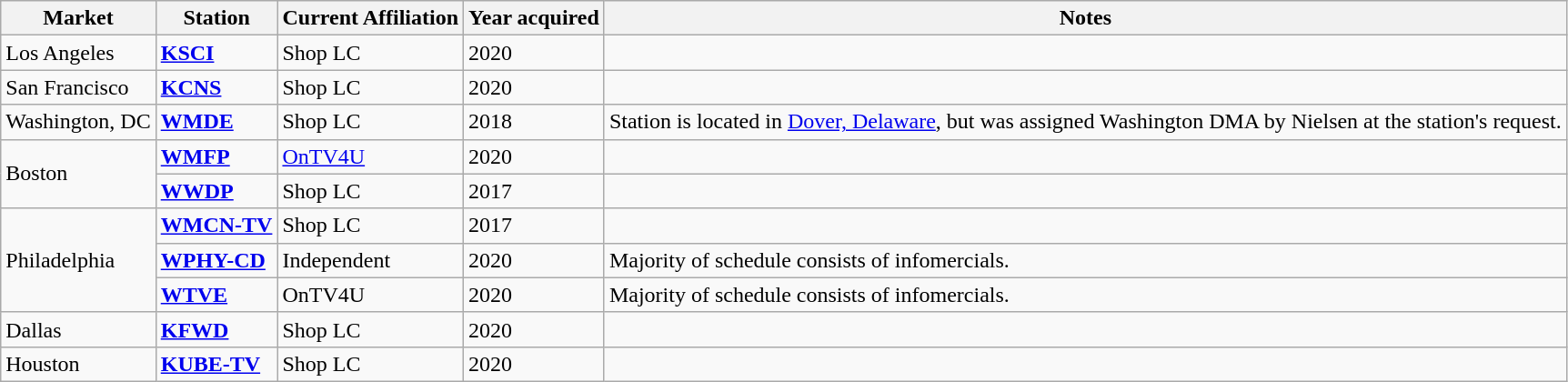<table class="wikitable">
<tr>
<th>Market</th>
<th>Station</th>
<th>Current Affiliation</th>
<th>Year acquired</th>
<th>Notes</th>
</tr>
<tr>
<td>Los Angeles</td>
<td><strong><a href='#'>KSCI</a></strong></td>
<td>Shop LC</td>
<td>2020</td>
<td></td>
</tr>
<tr>
<td>San Francisco</td>
<td><strong><a href='#'>KCNS</a></strong></td>
<td>Shop LC</td>
<td>2020</td>
<td></td>
</tr>
<tr>
<td>Washington, DC</td>
<td><strong><a href='#'>WMDE</a></strong></td>
<td>Shop LC</td>
<td>2018</td>
<td>Station is located in <a href='#'>Dover, Delaware</a>, but was assigned Washington DMA by Nielsen at the station's request.</td>
</tr>
<tr>
<td rowspan="2">Boston</td>
<td><strong><a href='#'>WMFP</a></strong></td>
<td><a href='#'>OnTV4U</a></td>
<td>2020</td>
<td></td>
</tr>
<tr>
<td><strong><a href='#'>WWDP</a></strong></td>
<td>Shop LC</td>
<td>2017</td>
<td></td>
</tr>
<tr>
<td rowspan="3">Philadelphia</td>
<td><strong><a href='#'>WMCN-TV</a></strong></td>
<td>Shop LC</td>
<td>2017</td>
<td></td>
</tr>
<tr>
<td><strong><a href='#'>WPHY-CD</a></strong></td>
<td>Independent</td>
<td>2020</td>
<td>Majority of schedule consists of infomercials.</td>
</tr>
<tr>
<td><strong><a href='#'>WTVE</a></strong></td>
<td>OnTV4U</td>
<td>2020</td>
<td>Majority of schedule consists of infomercials.</td>
</tr>
<tr>
<td>Dallas</td>
<td><strong><a href='#'>KFWD</a></strong></td>
<td>Shop LC</td>
<td>2020</td>
<td></td>
</tr>
<tr>
<td>Houston</td>
<td><strong><a href='#'>KUBE-TV</a></strong></td>
<td>Shop LC</td>
<td>2020</td>
<td></td>
</tr>
</table>
